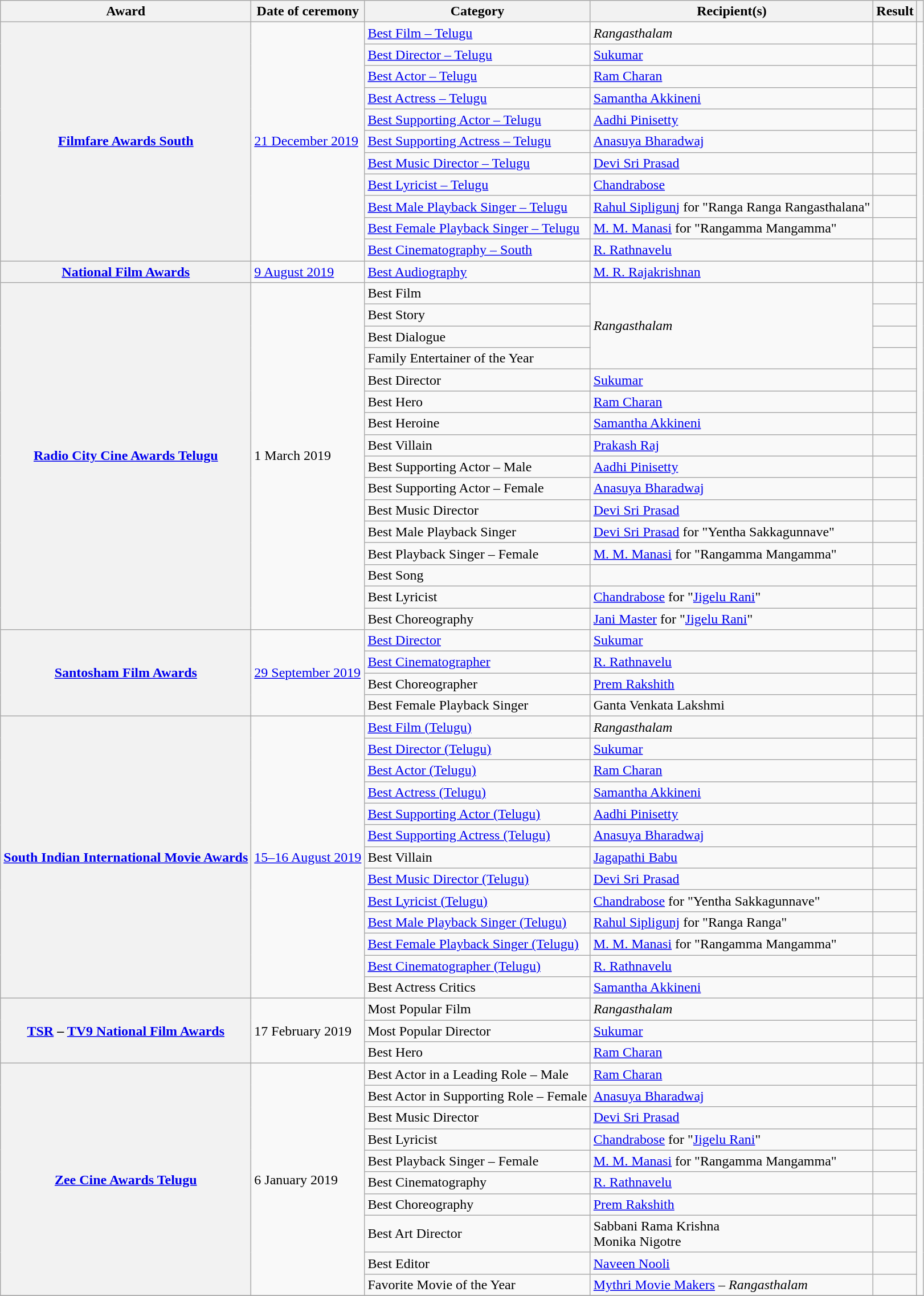<table class="wikitable plainrowheaders sortable">
<tr>
<th scope="col">Award</th>
<th scope="col">Date of ceremony</th>
<th scope="col">Category</th>
<th scope="col">Recipient(s)</th>
<th scope="col" class="unsortable">Result</th>
<th scope="col" class="unsortable"></th>
</tr>
<tr>
<th rowspan="11" scope="row"><a href='#'>Filmfare Awards South</a></th>
<td rowspan="11"><a href='#'>21 December 2019</a></td>
<td><a href='#'>Best Film – Telugu</a></td>
<td><em>Rangasthalam</em></td>
<td></td>
<td rowspan="11"><br></td>
</tr>
<tr>
<td><a href='#'>Best Director – Telugu</a></td>
<td><a href='#'>Sukumar</a></td>
<td></td>
</tr>
<tr>
<td><a href='#'>Best Actor – Telugu</a></td>
<td><a href='#'>Ram Charan</a></td>
<td></td>
</tr>
<tr>
<td><a href='#'>Best Actress – Telugu</a></td>
<td><a href='#'>Samantha Akkineni</a></td>
<td></td>
</tr>
<tr>
<td><a href='#'>Best Supporting Actor – Telugu</a></td>
<td><a href='#'>Aadhi Pinisetty</a></td>
<td></td>
</tr>
<tr>
<td><a href='#'>Best Supporting Actress – Telugu</a></td>
<td><a href='#'>Anasuya Bharadwaj</a></td>
<td></td>
</tr>
<tr>
<td><a href='#'>Best Music Director – Telugu</a></td>
<td><a href='#'>Devi Sri Prasad</a></td>
<td></td>
</tr>
<tr>
<td><a href='#'>Best Lyricist – Telugu</a></td>
<td><a href='#'>Chandrabose</a></td>
<td></td>
</tr>
<tr>
<td><a href='#'>Best Male Playback Singer – Telugu</a></td>
<td><a href='#'>Rahul Sipligunj</a> for "Ranga Ranga Rangasthalana"</td>
<td></td>
</tr>
<tr>
<td><a href='#'>Best Female Playback Singer – Telugu</a></td>
<td><a href='#'>M. M. Manasi</a> for "Rangamma Mangamma"</td>
<td></td>
</tr>
<tr>
<td><a href='#'>Best Cinematography – South</a></td>
<td><a href='#'>R. Rathnavelu</a></td>
<td></td>
</tr>
<tr>
<th scope="row"><a href='#'>National Film Awards</a></th>
<td><a href='#'>9 August 2019</a></td>
<td><a href='#'>Best Audiography</a></td>
<td><a href='#'>M. R. Rajakrishnan</a></td>
<td></td>
<td></td>
</tr>
<tr>
<th rowspan="16" scope="row"><a href='#'>Radio City Cine Awards Telugu</a></th>
<td rowspan="16">1 March 2019</td>
<td>Best Film</td>
<td rowspan="4"><em>Rangasthalam</em></td>
<td></td>
<td rowspan="16"><br></td>
</tr>
<tr>
<td>Best Story</td>
<td></td>
</tr>
<tr>
<td>Best Dialogue</td>
<td></td>
</tr>
<tr>
<td>Family Entertainer of the Year</td>
<td></td>
</tr>
<tr>
<td>Best Director</td>
<td><a href='#'>Sukumar</a></td>
<td></td>
</tr>
<tr>
<td>Best Hero</td>
<td><a href='#'>Ram Charan</a></td>
<td></td>
</tr>
<tr>
<td>Best Heroine</td>
<td><a href='#'>Samantha Akkineni</a></td>
<td></td>
</tr>
<tr>
<td>Best Villain</td>
<td><a href='#'>Prakash Raj</a></td>
<td></td>
</tr>
<tr>
<td>Best Supporting Actor – Male</td>
<td><a href='#'>Aadhi Pinisetty</a></td>
<td></td>
</tr>
<tr>
<td>Best Supporting Actor – Female</td>
<td><a href='#'>Anasuya Bharadwaj</a></td>
<td></td>
</tr>
<tr>
<td>Best Music Director</td>
<td><a href='#'>Devi Sri Prasad</a></td>
<td></td>
</tr>
<tr>
<td>Best Male Playback Singer</td>
<td><a href='#'>Devi Sri Prasad</a> for "Yentha Sakkagunnave"</td>
<td></td>
</tr>
<tr>
<td>Best Playback Singer – Female</td>
<td><a href='#'>M. M. Manasi</a> for "Rangamma Mangamma"</td>
<td></td>
</tr>
<tr>
<td>Best Song</td>
<td></td>
<td></td>
</tr>
<tr>
<td>Best Lyricist</td>
<td><a href='#'>Chandrabose</a> for "<a href='#'>Jigelu Rani</a>"</td>
<td></td>
</tr>
<tr>
<td>Best Choreography</td>
<td><a href='#'>Jani Master</a> for "<a href='#'>Jigelu Rani</a>"</td>
<td></td>
</tr>
<tr>
<th rowspan="4" scope="row"><a href='#'>Santosham Film Awards</a></th>
<td rowspan="4"><a href='#'>29 September 2019</a></td>
<td><a href='#'>Best Director</a></td>
<td><a href='#'>Sukumar</a></td>
<td></td>
<td rowspan="4"></td>
</tr>
<tr>
<td><a href='#'>Best Cinematographer</a></td>
<td><a href='#'>R. Rathnavelu</a></td>
<td></td>
</tr>
<tr>
<td>Best Choreographer</td>
<td><a href='#'>Prem Rakshith</a></td>
<td></td>
</tr>
<tr>
<td>Best Female Playback Singer</td>
<td>Ganta Venkata Lakshmi</td>
<td></td>
</tr>
<tr>
<th rowspan="13" scope="row"><a href='#'>South Indian International Movie Awards</a></th>
<td rowspan="13"><a href='#'>15–16 August 2019</a></td>
<td><a href='#'>Best Film (Telugu)</a></td>
<td><em>Rangasthalam</em></td>
<td></td>
<td rowspan="13"><br></td>
</tr>
<tr>
<td><a href='#'>Best Director (Telugu)</a></td>
<td><a href='#'>Sukumar</a></td>
<td></td>
</tr>
<tr>
<td><a href='#'>Best Actor (Telugu)</a></td>
<td><a href='#'>Ram Charan</a></td>
<td></td>
</tr>
<tr>
<td><a href='#'>Best Actress (Telugu)</a></td>
<td><a href='#'>Samantha Akkineni</a></td>
<td></td>
</tr>
<tr>
<td><a href='#'>Best Supporting Actor (Telugu)</a></td>
<td><a href='#'>Aadhi Pinisetty</a></td>
<td></td>
</tr>
<tr>
<td><a href='#'>Best Supporting Actress (Telugu)</a></td>
<td><a href='#'>Anasuya Bharadwaj</a></td>
<td></td>
</tr>
<tr>
<td>Best Villain</td>
<td><a href='#'>Jagapathi Babu</a></td>
<td></td>
</tr>
<tr>
<td><a href='#'>Best Music Director (Telugu)</a></td>
<td><a href='#'>Devi Sri Prasad</a></td>
<td></td>
</tr>
<tr>
<td><a href='#'>Best Lyricist (Telugu)</a></td>
<td><a href='#'>Chandrabose</a> for "Yentha Sakkagunnave"</td>
<td></td>
</tr>
<tr>
<td><a href='#'>Best Male Playback Singer (Telugu)</a></td>
<td><a href='#'>Rahul Sipligunj</a> for "Ranga Ranga"</td>
<td></td>
</tr>
<tr>
<td><a href='#'>Best Female Playback Singer (Telugu)</a></td>
<td><a href='#'>M. M. Manasi</a> for "Rangamma Mangamma"</td>
<td></td>
</tr>
<tr>
<td><a href='#'>Best Cinematographer (Telugu)</a></td>
<td><a href='#'>R. Rathnavelu</a></td>
<td></td>
</tr>
<tr>
<td>Best Actress Critics</td>
<td><a href='#'>Samantha Akkineni</a></td>
<td></td>
</tr>
<tr>
<th rowspan="3" scope="row"><a href='#'>TSR</a> – <a href='#'>TV9 National Film Awards</a></th>
<td rowspan="3">17 February 2019</td>
<td>Most Popular Film</td>
<td><em>Rangasthalam</em></td>
<td></td>
<td rowspan="3"></td>
</tr>
<tr>
<td>Most Popular Director</td>
<td><a href='#'>Sukumar</a></td>
<td></td>
</tr>
<tr>
<td>Best Hero</td>
<td><a href='#'>Ram Charan</a></td>
<td></td>
</tr>
<tr>
<th rowspan="10" scope="row"><a href='#'>Zee Cine Awards Telugu</a></th>
<td rowspan="10">6 January 2019</td>
<td>Best Actor in a Leading Role – Male</td>
<td><a href='#'>Ram Charan</a></td>
<td></td>
<td rowspan="10"></td>
</tr>
<tr>
<td>Best Actor in Supporting Role – Female</td>
<td><a href='#'>Anasuya Bharadwaj</a></td>
<td></td>
</tr>
<tr>
<td>Best Music Director</td>
<td><a href='#'>Devi Sri Prasad</a></td>
<td></td>
</tr>
<tr>
<td>Best Lyricist</td>
<td><a href='#'>Chandrabose</a> for "<a href='#'>Jigelu Rani</a>"</td>
<td></td>
</tr>
<tr>
<td>Best Playback Singer – Female</td>
<td><a href='#'>M. M. Manasi</a> for "Rangamma Mangamma"</td>
<td></td>
</tr>
<tr>
<td>Best Cinematography</td>
<td><a href='#'>R. Rathnavelu</a></td>
<td></td>
</tr>
<tr>
<td>Best Choreography</td>
<td><a href='#'>Prem Rakshith</a></td>
<td></td>
</tr>
<tr>
<td>Best Art Director</td>
<td>Sabbani Rama Krishna<br>Monika Nigotre</td>
<td></td>
</tr>
<tr>
<td>Best Editor</td>
<td><a href='#'>Naveen Nooli</a></td>
<td></td>
</tr>
<tr>
<td>Favorite Movie of the Year</td>
<td><a href='#'>Mythri Movie Makers</a> – <em>Rangasthalam</em></td>
<td></td>
</tr>
<tr>
</tr>
</table>
